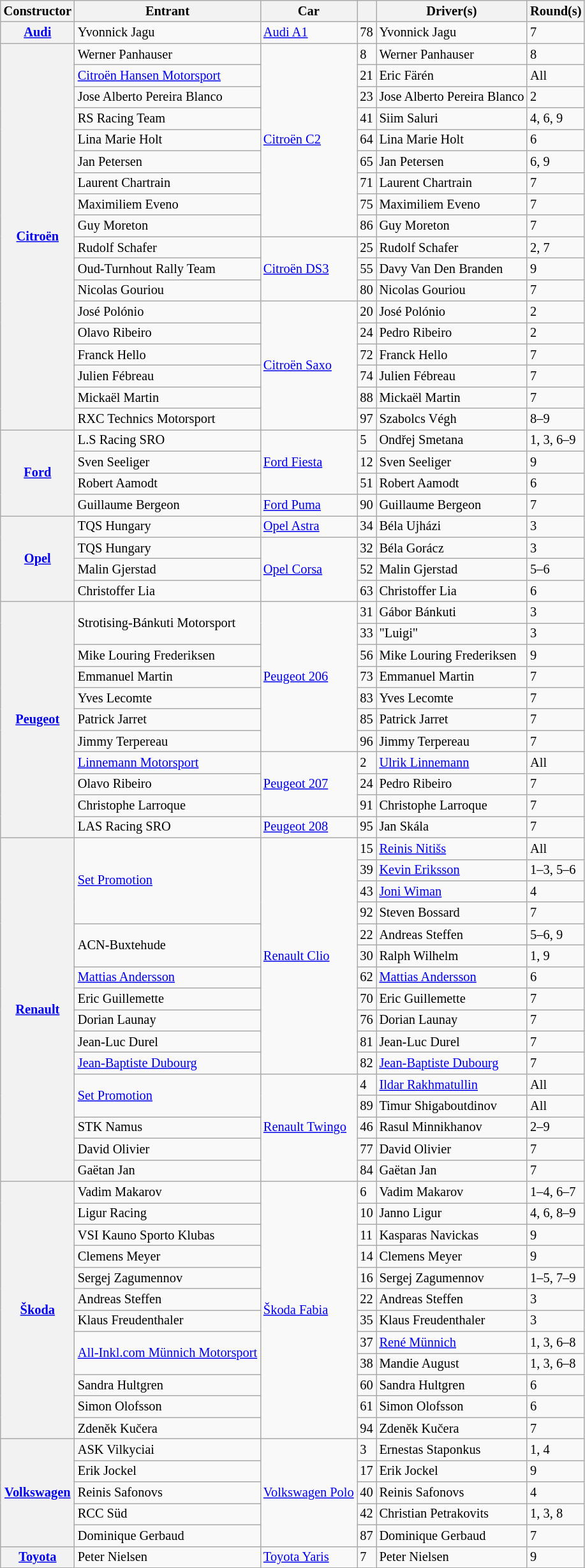<table class="wikitable" style="font-size: 85%">
<tr>
<th>Constructor</th>
<th>Entrant</th>
<th>Car</th>
<th></th>
<th>Driver(s)</th>
<th>Round(s)</th>
</tr>
<tr>
<th><a href='#'>Audi</a></th>
<td> Yvonnick Jagu</td>
<td><a href='#'>Audi A1</a></td>
<td>78</td>
<td> Yvonnick Jagu</td>
<td>7</td>
</tr>
<tr>
<th rowspan=18><a href='#'>Citroën</a></th>
<td> Werner Panhauser</td>
<td rowspan=9><a href='#'>Citroën C2</a></td>
<td>8</td>
<td> Werner Panhauser</td>
<td>8</td>
</tr>
<tr>
<td> <a href='#'>Citroën Hansen Motorsport</a></td>
<td>21</td>
<td> Eric Färén</td>
<td>All</td>
</tr>
<tr>
<td> Jose Alberto Pereira Blanco</td>
<td>23</td>
<td> Jose Alberto Pereira Blanco</td>
<td>2</td>
</tr>
<tr>
<td> RS Racing Team</td>
<td>41</td>
<td> Siim Saluri</td>
<td>4, 6, 9</td>
</tr>
<tr>
<td> Lina Marie Holt</td>
<td>64</td>
<td> Lina Marie Holt</td>
<td>6</td>
</tr>
<tr>
<td> Jan Petersen</td>
<td>65</td>
<td> Jan Petersen</td>
<td>6, 9</td>
</tr>
<tr>
<td> Laurent Chartrain</td>
<td>71</td>
<td> Laurent Chartrain</td>
<td>7</td>
</tr>
<tr>
<td> Maximiliem Eveno</td>
<td>75</td>
<td> Maximiliem Eveno</td>
<td>7</td>
</tr>
<tr>
<td> Guy Moreton</td>
<td>86</td>
<td> Guy Moreton</td>
<td>7</td>
</tr>
<tr>
<td> Rudolf Schafer</td>
<td rowspan=3><a href='#'>Citroën DS3</a></td>
<td>25</td>
<td> Rudolf Schafer</td>
<td>2, 7</td>
</tr>
<tr>
<td> Oud-Turnhout Rally Team</td>
<td>55</td>
<td> Davy Van Den Branden</td>
<td>9</td>
</tr>
<tr>
<td> Nicolas Gouriou</td>
<td>80</td>
<td> Nicolas Gouriou</td>
<td>7</td>
</tr>
<tr>
<td> José Polónio</td>
<td rowspan=6><a href='#'>Citroën Saxo</a></td>
<td>20</td>
<td> José Polónio</td>
<td>2</td>
</tr>
<tr>
<td>  Olavo Ribeiro</td>
<td>24</td>
<td>  Pedro Ribeiro</td>
<td>2</td>
</tr>
<tr>
<td> Franck Hello</td>
<td>72</td>
<td> Franck Hello</td>
<td>7</td>
</tr>
<tr>
<td> Julien Fébreau</td>
<td>74</td>
<td> Julien Fébreau</td>
<td>7</td>
</tr>
<tr>
<td> Mickaël Martin</td>
<td>88</td>
<td> Mickaël Martin</td>
<td>7</td>
</tr>
<tr>
<td> RXC Technics Motorsport</td>
<td>97</td>
<td> Szabolcs Végh</td>
<td>8–9</td>
</tr>
<tr>
<th rowspan=4><a href='#'>Ford</a></th>
<td> L.S Racing SRO</td>
<td rowspan=3><a href='#'>Ford Fiesta</a></td>
<td>5</td>
<td> Ondřej Smetana</td>
<td>1, 3, 6–9</td>
</tr>
<tr>
<td> Sven Seeliger</td>
<td>12</td>
<td> Sven Seeliger</td>
<td>9</td>
</tr>
<tr>
<td> Robert Aamodt</td>
<td>51</td>
<td> Robert Aamodt</td>
<td>6</td>
</tr>
<tr>
<td> Guillaume Bergeon</td>
<td><a href='#'>Ford Puma</a></td>
<td>90</td>
<td> Guillaume Bergeon</td>
<td>7</td>
</tr>
<tr>
<th rowspan=4><a href='#'>Opel</a></th>
<td> TQS Hungary</td>
<td><a href='#'>Opel Astra</a></td>
<td>34</td>
<td> Béla Ujházi</td>
<td>3</td>
</tr>
<tr>
<td> TQS Hungary</td>
<td rowspan="3"><a href='#'>Opel Corsa</a></td>
<td>32</td>
<td> Béla Gorácz</td>
<td>3</td>
</tr>
<tr>
<td> Malin Gjerstad</td>
<td>52</td>
<td> Malin Gjerstad</td>
<td>5–6</td>
</tr>
<tr>
<td> Christoffer Lia</td>
<td>63</td>
<td> Christoffer Lia</td>
<td>6</td>
</tr>
<tr>
<th rowspan="11"><a href='#'>Peugeot</a></th>
<td rowspan="2">   Strotising-Bánkuti Motorsport</td>
<td rowspan="7"><a href='#'>Peugeot 206</a></td>
<td>31</td>
<td> Gábor Bánkuti</td>
<td>3</td>
</tr>
<tr>
<td>33</td>
<td> "Luigi"</td>
<td>3</td>
</tr>
<tr>
<td> Mike Louring Frederiksen</td>
<td>56</td>
<td> Mike Louring Frederiksen</td>
<td>9</td>
</tr>
<tr>
<td> Emmanuel Martin</td>
<td>73</td>
<td> Emmanuel Martin</td>
<td>7</td>
</tr>
<tr>
<td> Yves Lecomte</td>
<td>83</td>
<td> Yves Lecomte</td>
<td>7</td>
</tr>
<tr>
<td> Patrick Jarret</td>
<td>85</td>
<td> Patrick Jarret</td>
<td>7</td>
</tr>
<tr>
<td> Jimmy Terpereau</td>
<td>96</td>
<td> Jimmy Terpereau</td>
<td>7</td>
</tr>
<tr>
<td> <a href='#'>Linnemann Motorsport</a></td>
<td rowspan="3"><a href='#'>Peugeot 207</a></td>
<td>2</td>
<td> <a href='#'>Ulrik Linnemann</a></td>
<td>All</td>
</tr>
<tr>
<td> Olavo Ribeiro</td>
<td>24</td>
<td> Pedro Ribeiro</td>
<td>7</td>
</tr>
<tr>
<td> Christophe Larroque</td>
<td>91</td>
<td> Christophe Larroque</td>
<td>7</td>
</tr>
<tr>
<td> LAS Racing SRO</td>
<td><a href='#'>Peugeot 208</a></td>
<td>95</td>
<td> Jan Skála</td>
<td>7</td>
</tr>
<tr>
<th rowspan=16><a href='#'>Renault</a></th>
<td rowspan=4> <a href='#'>Set Promotion</a></td>
<td rowspan=11><a href='#'>Renault Clio</a></td>
<td>15</td>
<td> <a href='#'>Reinis Nitišs</a></td>
<td>All</td>
</tr>
<tr>
<td>39</td>
<td> <a href='#'>Kevin Eriksson</a></td>
<td>1–3, 5–6</td>
</tr>
<tr>
<td>43</td>
<td> <a href='#'>Joni Wiman</a></td>
<td>4</td>
</tr>
<tr>
<td>92</td>
<td> Steven Bossard</td>
<td>7</td>
</tr>
<tr>
<td rowspan="2">  ACN-Buxtehude</td>
<td>22</td>
<td> Andreas Steffen</td>
<td>5–6, 9</td>
</tr>
<tr>
<td>30</td>
<td> Ralph Wilhelm</td>
<td>1, 9</td>
</tr>
<tr>
<td> <a href='#'>Mattias Andersson</a></td>
<td>62</td>
<td> <a href='#'>Mattias Andersson</a></td>
<td>6</td>
</tr>
<tr>
<td> Eric Guillemette</td>
<td>70</td>
<td> Eric Guillemette</td>
<td>7</td>
</tr>
<tr>
<td> Dorian Launay</td>
<td>76</td>
<td> Dorian Launay</td>
<td>7</td>
</tr>
<tr>
<td> Jean-Luc Durel</td>
<td>81</td>
<td> Jean-Luc Durel</td>
<td>7</td>
</tr>
<tr>
<td> <a href='#'>Jean-Baptiste Dubourg</a></td>
<td>82</td>
<td> <a href='#'>Jean-Baptiste Dubourg</a></td>
<td>7</td>
</tr>
<tr>
<td rowspan=2> <a href='#'>Set Promotion</a></td>
<td rowspan=5><a href='#'>Renault Twingo</a></td>
<td>4</td>
<td> <a href='#'>Ildar Rakhmatullin</a></td>
<td>All</td>
</tr>
<tr>
<td>89</td>
<td> Timur Shigaboutdinov</td>
<td>All</td>
</tr>
<tr>
<td> STK Namus</td>
<td>46</td>
<td> Rasul Minnikhanov</td>
<td>2–9</td>
</tr>
<tr>
<td> David Olivier</td>
<td>77</td>
<td> David Olivier</td>
<td>7</td>
</tr>
<tr>
<td> Gaëtan Jan</td>
<td>84</td>
<td> Gaëtan Jan</td>
<td>7</td>
</tr>
<tr>
<th rowspan=12><a href='#'>Škoda</a></th>
<td> Vadim Makarov</td>
<td rowspan=12><a href='#'>Škoda Fabia</a></td>
<td>6</td>
<td> Vadim Makarov</td>
<td>1–4, 6–7</td>
</tr>
<tr>
<td> Ligur Racing</td>
<td>10</td>
<td> Janno Ligur</td>
<td>4, 6, 8–9</td>
</tr>
<tr>
<td> VSI Kauno Sporto Klubas</td>
<td>11</td>
<td> Kasparas Navickas</td>
<td>9</td>
</tr>
<tr>
<td> Clemens Meyer</td>
<td>14</td>
<td> Clemens Meyer</td>
<td>9</td>
</tr>
<tr>
<td> Sergej Zagumennov</td>
<td>16</td>
<td> Sergej Zagumennov</td>
<td>1–5, 7–9</td>
</tr>
<tr>
<td> Andreas Steffen</td>
<td>22</td>
<td> Andreas Steffen</td>
<td>3</td>
</tr>
<tr>
<td> Klaus Freudenthaler</td>
<td>35</td>
<td> Klaus Freudenthaler</td>
<td>3</td>
</tr>
<tr>
<td rowspan=2> <a href='#'>All-Inkl.com Münnich Motorsport</a></td>
<td>37</td>
<td> <a href='#'>René Münnich</a></td>
<td>1, 3, 6–8</td>
</tr>
<tr>
<td>38</td>
<td>  Mandie August</td>
<td>1, 3, 6–8</td>
</tr>
<tr>
<td> Sandra Hultgren</td>
<td>60</td>
<td> Sandra Hultgren</td>
<td>6</td>
</tr>
<tr>
<td> Simon Olofsson</td>
<td>61</td>
<td> Simon Olofsson</td>
<td>6</td>
</tr>
<tr>
<td> Zdeněk Kučera</td>
<td>94</td>
<td> Zdeněk Kučera</td>
<td>7</td>
</tr>
<tr>
<th rowspan=5><a href='#'>Volkswagen</a></th>
<td> ASK Vilkyciai</td>
<td rowspan=5><a href='#'>Volkswagen Polo</a></td>
<td>3</td>
<td> Ernestas Staponkus</td>
<td>1, 4</td>
</tr>
<tr>
<td>  Erik Jockel</td>
<td>17</td>
<td>  Erik Jockel</td>
<td>9</td>
</tr>
<tr>
<td> Reinis Safonovs</td>
<td>40</td>
<td> Reinis Safonovs</td>
<td>4</td>
</tr>
<tr>
<td> RCC Süd</td>
<td>42</td>
<td> Christian Petrakovits</td>
<td>1, 3, 8</td>
</tr>
<tr>
<td> Dominique Gerbaud</td>
<td>87</td>
<td> Dominique Gerbaud</td>
<td>7</td>
</tr>
<tr>
<th><a href='#'>Toyota</a></th>
<td> Peter Nielsen</td>
<td><a href='#'>Toyota Yaris</a></td>
<td>7</td>
<td> Peter Nielsen</td>
<td>9</td>
</tr>
<tr>
</tr>
</table>
